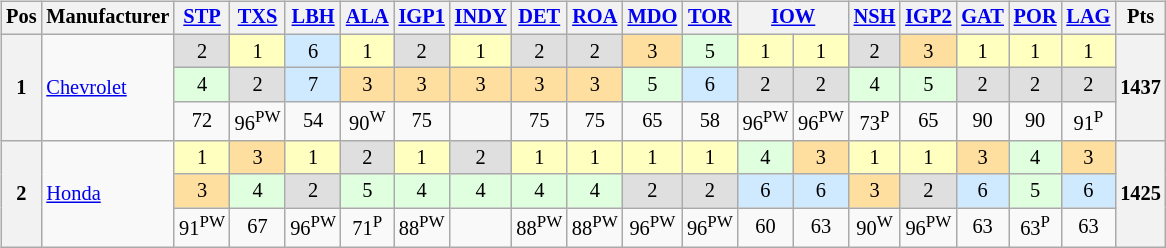<table>
<tr>
<td style="vertical-align:top"><br><table class="wikitable" style="font-size:85%;text-align:center">
<tr>
<th>Pos</th>
<th>Manufacturer</th>
<th><a href='#'>STP</a></th>
<th><a href='#'>TXS</a></th>
<th><a href='#'>LBH</a></th>
<th><a href='#'>ALA</a></th>
<th><a href='#'>IGP1</a></th>
<th><a href='#'>INDY</a></th>
<th><a href='#'>DET</a></th>
<th><a href='#'>ROA</a></th>
<th><a href='#'>MDO</a></th>
<th><a href='#'>TOR</a></th>
<th colspan="2"><a href='#'>IOW</a></th>
<th><a href='#'>NSH</a></th>
<th><a href='#'>IGP2</a></th>
<th><a href='#'>GAT</a></th>
<th><a href='#'>POR</a></th>
<th><a href='#'>LAG</a></th>
<th>Pts</th>
</tr>
<tr>
<th rowspan="3">1</th>
<td rowspan="3" align="left"> <a href='#'>Chevrolet</a></td>
<td style="background:#DFDFDF;">2</td>
<td style="background:#FFFFBF;">1</td>
<td style="background:#CFEAFF;">6</td>
<td style="background:#FFFFBF;">1</td>
<td style="background:#DFDFDF;">2</td>
<td style="background:#FFFFBF;">1</td>
<td style="background:#DFDFDF;">2</td>
<td style="background:#DFDFDF;">2</td>
<td style="background:#FFDF9F;">3</td>
<td style="background:#DFFFDF;">5</td>
<td style="background:#FFFFBF;">1</td>
<td style="background:#FFFFBF;">1</td>
<td style="background:#DFDFDF;">2</td>
<td style="background:#FFDF9F;">3</td>
<td style="background:#FFFFBF;">1</td>
<td style="background:#FFFFBF;">1</td>
<td style="background:#FFFFBF;">1</td>
<th rowspan="3">1437</th>
</tr>
<tr>
<td style="background:#DFFFDF;">4</td>
<td style="background:#DFDFDF;">2</td>
<td style="background:#CFEAFF;">7</td>
<td style="background:#FFDF9F;">3</td>
<td style="background:#FFDF9F;">3</td>
<td style="background:#FFDF9F;">3</td>
<td style="background:#FFDF9F;">3</td>
<td style="background:#FFDF9F;">3</td>
<td style="background:#DFFFDF;">5</td>
<td style="background:#CFEAFF;">6</td>
<td style="background:#DFDFDF;">2</td>
<td style="background:#DFDFDF;">2</td>
<td style="background:#DFFFDF;">4</td>
<td style="background:#DFFFDF;">5</td>
<td style="background:#DFDFDF;">2</td>
<td style="background:#DFDFDF;">2</td>
<td style="background:#DFDFDF;">2</td>
</tr>
<tr>
<td>72</td>
<td>96<sup>PW</sup></td>
<td>54</td>
<td>90<sup>W</sup></td>
<td>75</td>
<td></td>
<td>75</td>
<td>75</td>
<td>65</td>
<td>58</td>
<td>96<sup>PW</sup></td>
<td>96<sup>PW</sup></td>
<td>73<sup>P</sup></td>
<td>65</td>
<td>90</td>
<td>90</td>
<td>91<sup>P</sup></td>
</tr>
<tr>
<th rowspan="3">2</th>
<td rowspan="3" align="left"> <a href='#'>Honda</a></td>
<td style="background:#FFFFBF;">1</td>
<td style="background:#FFDF9F;">3</td>
<td style="background:#FFFFBF;">1</td>
<td style="background:#DFDFDF;">2</td>
<td style="background:#FFFFBF;">1</td>
<td style="background:#DFDFDF;">2</td>
<td style="background:#FFFFBF;">1</td>
<td style="background:#FFFFBF;">1</td>
<td style="background:#FFFFBF;">1</td>
<td style="background:#FFFFBF;">1</td>
<td style="background:#DFFFDF;">4</td>
<td style="background:#FFDF9F;">3</td>
<td style="background:#FFFFBF;">1</td>
<td style="background:#FFFFBF;">1</td>
<td style="background:#FFDF9F;">3</td>
<td style="background:#DFFFDF;">4</td>
<td style="background:#FFDF9F;">3</td>
<th rowspan="3">1425</th>
</tr>
<tr>
<td style="background:#FFDF9F;">3</td>
<td style="background:#DFFFDF;">4</td>
<td style="background:#DFDFDF;">2</td>
<td style="background:#DFFFDF;">5</td>
<td style="background:#DFFFDF;">4</td>
<td style="background:#DFFFDF;">4</td>
<td style="background:#DFFFDF;">4</td>
<td style="background:#DFFFDF;">4</td>
<td style="background:#DFDFDF;">2</td>
<td style="background:#DFDFDF;">2</td>
<td style="background:#CFEAFF;">6</td>
<td style="background:#CFEAFF;">6</td>
<td style="background:#FFDF9F;">3</td>
<td style="background:#DFDFDF;">2</td>
<td style="background:#CFEAFF;">6</td>
<td style="background:#DFFFDF;">5</td>
<td style="background:#CFEAFF;">6</td>
</tr>
<tr>
<td>91<sup>PW</sup></td>
<td>67</td>
<td>96<sup>PW</sup></td>
<td>71<sup>P</sup></td>
<td>88<sup>PW</sup></td>
<td></td>
<td>88<sup>PW</sup></td>
<td>88<sup>PW</sup></td>
<td>96<sup>PW</sup></td>
<td>96<sup>PW</sup></td>
<td>60</td>
<td>63</td>
<td>90<sup>W</sup></td>
<td>96<sup>PW</sup></td>
<td>63</td>
<td>63<sup>P</sup></td>
<td>63</td>
</tr>
</table>
</td>
<td style="vertical-align:top"></td>
</tr>
</table>
